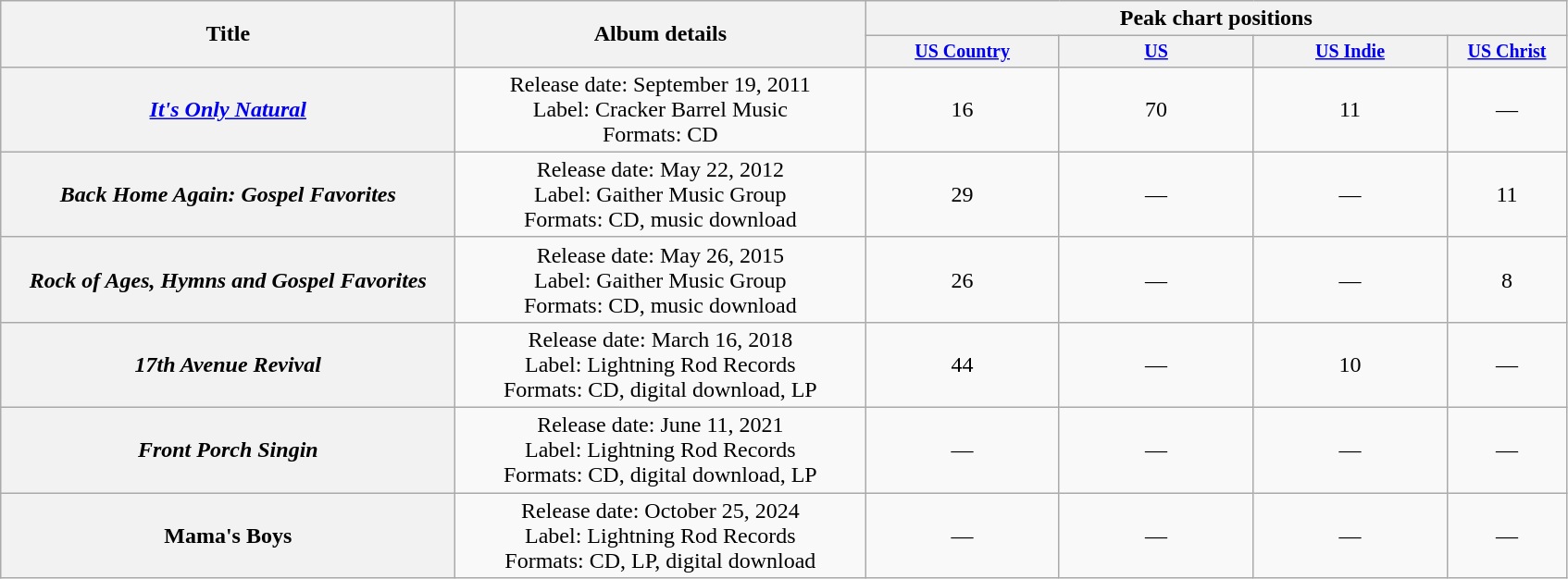<table class="wikitable plainrowheaders" style="text-align:center;">
<tr>
<th rowspan="2" style="width:20em;">Title</th>
<th rowspan="2" style="width:18em;">Album details</th>
<th colspan="4">Peak chart positions</th>
</tr>
<tr style="font-size:smaller;">
<th style="width:10em;"><a href='#'>US Country</a><br></th>
<th style="width:10em;"><a href='#'>US</a><br></th>
<th style="width:10em;"><a href='#'>US Indie</a><br></th>
<th style="width:6em;"><a href='#'>US Christ</a><br></th>
</tr>
<tr>
<th scope="row"><em><a href='#'>It's Only Natural</a></em></th>
<td>Release date: September 19, 2011<br>Label: Cracker Barrel Music<br>Formats: CD</td>
<td>16</td>
<td>70</td>
<td>11</td>
<td>—</td>
</tr>
<tr>
<th scope="row"><em>Back Home Again: Gospel Favorites</em></th>
<td>Release date: May 22, 2012<br>Label: Gaither Music Group<br>Formats: CD, music download</td>
<td>29</td>
<td>—</td>
<td>—</td>
<td>11</td>
</tr>
<tr>
<th scope="row"><em>Rock of Ages, Hymns and Gospel Favorites</em></th>
<td>Release date: May 26, 2015<br>Label: Gaither Music Group<br>Formats: CD, music download</td>
<td>26</td>
<td>—</td>
<td>—</td>
<td>8</td>
</tr>
<tr>
<th scope="row"><em>17th Avenue Revival</em></th>
<td>Release date: March 16, 2018<br>Label: Lightning Rod Records<br>Formats: CD, digital download, LP</td>
<td>44</td>
<td>—</td>
<td>10</td>
<td>—</td>
</tr>
<tr>
<th scope="row"><em>Front Porch Singin<strong></th>
<td>Release date: June 11, 2021<br>Label: Lightning Rod Records<br>Formats: CD, digital download, LP</td>
<td>—</td>
<td>—</td>
<td>—</td>
<td>—</td>
</tr>
<tr>
<th scope="row"></em>Mama's Boys<em></th>
<td>Release date: October 25, 2024<br>Label: Lightning Rod Records<br>Formats: CD, LP, digital download</td>
<td>—</td>
<td>—</td>
<td>—</td>
<td>—</td>
</tr>
</table>
